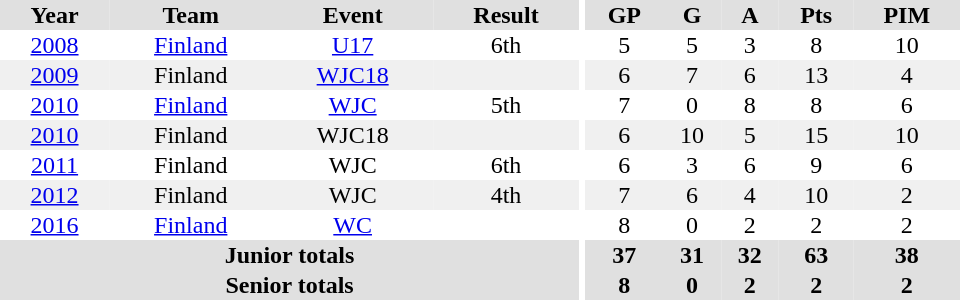<table border="0" cellpadding="1" cellspacing="0" ID="Table3" style="text-align:center; width:40em">
<tr ALIGN="center" bgcolor="#e0e0e0">
<th>Year</th>
<th>Team</th>
<th>Event</th>
<th>Result</th>
<th rowspan="99" bgcolor="#ffffff"></th>
<th>GP</th>
<th>G</th>
<th>A</th>
<th>Pts</th>
<th>PIM</th>
</tr>
<tr>
<td><a href='#'>2008</a></td>
<td><a href='#'>Finland</a></td>
<td><a href='#'>U17</a></td>
<td>6th</td>
<td>5</td>
<td>5</td>
<td>3</td>
<td>8</td>
<td>10</td>
</tr>
<tr bgcolor="#f0f0f0">
<td><a href='#'>2009</a></td>
<td>Finland</td>
<td><a href='#'>WJC18</a></td>
<td></td>
<td>6</td>
<td>7</td>
<td>6</td>
<td>13</td>
<td>4</td>
</tr>
<tr>
<td><a href='#'>2010</a></td>
<td><a href='#'>Finland</a></td>
<td><a href='#'>WJC</a></td>
<td>5th</td>
<td>7</td>
<td>0</td>
<td>8</td>
<td>8</td>
<td>6</td>
</tr>
<tr bgcolor="#f0f0f0">
<td><a href='#'>2010</a></td>
<td>Finland</td>
<td>WJC18</td>
<td></td>
<td>6</td>
<td>10</td>
<td>5</td>
<td>15</td>
<td>10</td>
</tr>
<tr>
<td><a href='#'>2011</a></td>
<td>Finland</td>
<td>WJC</td>
<td>6th</td>
<td>6</td>
<td>3</td>
<td>6</td>
<td>9</td>
<td>6</td>
</tr>
<tr bgcolor="#f0f0f0">
<td><a href='#'>2012</a></td>
<td>Finland</td>
<td>WJC</td>
<td>4th</td>
<td>7</td>
<td>6</td>
<td>4</td>
<td>10</td>
<td>2</td>
</tr>
<tr>
<td><a href='#'>2016</a></td>
<td><a href='#'>Finland</a></td>
<td><a href='#'>WC</a></td>
<td></td>
<td>8</td>
<td>0</td>
<td>2</td>
<td>2</td>
<td>2</td>
</tr>
<tr bgcolor="#e0e0e0">
<th colspan=4>Junior totals</th>
<th>37</th>
<th>31</th>
<th>32</th>
<th>63</th>
<th>38</th>
</tr>
<tr bgcolor="#e0e0e0">
<th colspan=4>Senior totals</th>
<th>8</th>
<th>0</th>
<th>2</th>
<th>2</th>
<th>2</th>
</tr>
</table>
